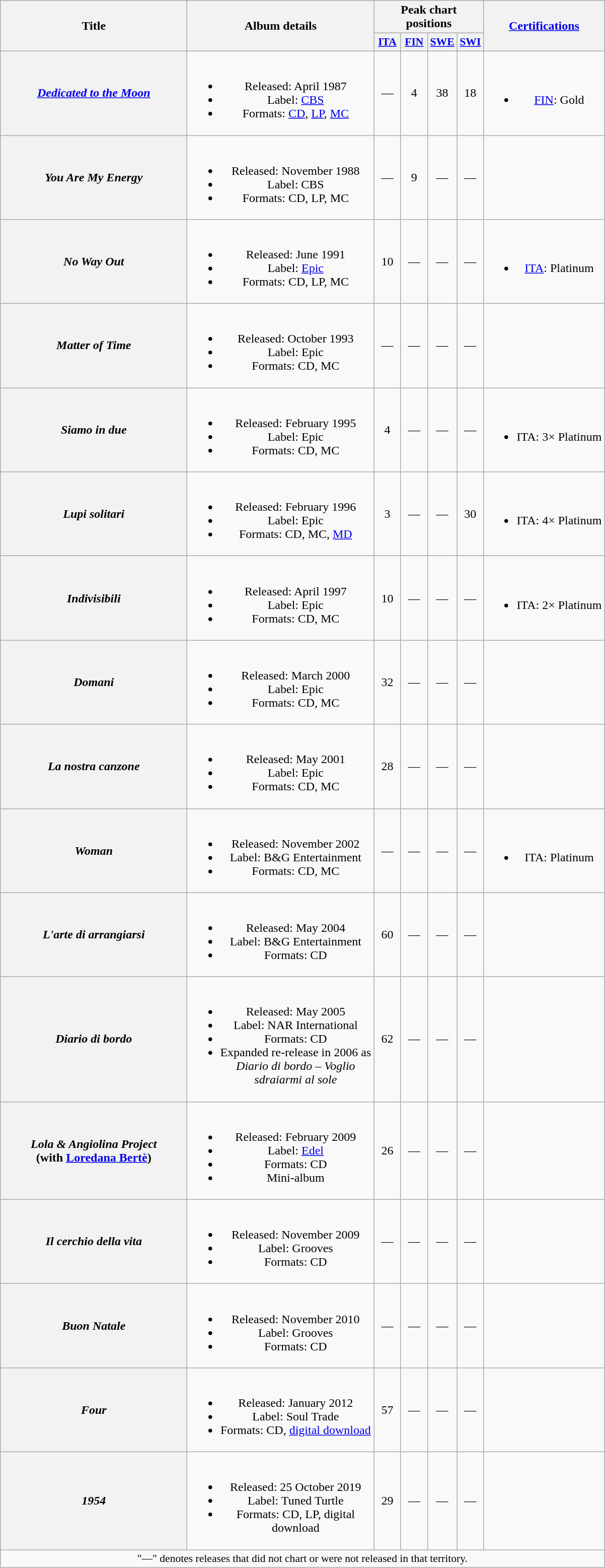<table class="wikitable plainrowheaders" style="text-align:center;">
<tr>
<th rowspan="2" scope="col" style="width:15em;">Title</th>
<th rowspan="2" scope="col" style="width:15em;">Album details</th>
<th colspan="4">Peak chart positions</th>
<th rowspan="2"><a href='#'>Certifications</a></th>
</tr>
<tr>
<th scope="col" style="width:2em;font-size:90%;"><a href='#'>ITA</a><br></th>
<th scope="col" style="width:2em;font-size:90%;"><a href='#'>FIN</a><br></th>
<th scope="col" style="width:2em;font-size:90%;"><a href='#'>SWE</a><br></th>
<th scope="col" style="width:2em;font-size:90%;"><a href='#'>SWI</a><br></th>
</tr>
<tr>
<th scope="row"><em><a href='#'>Dedicated to the Moon</a></em></th>
<td><br><ul><li>Released: April 1987</li><li>Label: <a href='#'>CBS</a></li><li>Formats: <a href='#'>CD</a>, <a href='#'>LP</a>, <a href='#'>MC</a></li></ul></td>
<td>—</td>
<td>4</td>
<td>38</td>
<td>18</td>
<td><br><ul><li><a href='#'>FIN</a>: Gold</li></ul></td>
</tr>
<tr>
<th scope="row"><em>You Are My Energy</em></th>
<td><br><ul><li>Released: November 1988</li><li>Label: CBS</li><li>Formats: CD, LP, MC</li></ul></td>
<td>—</td>
<td>9</td>
<td>—</td>
<td>—</td>
<td></td>
</tr>
<tr>
<th scope="row"><em>No Way Out</em></th>
<td><br><ul><li>Released: June 1991</li><li>Label: <a href='#'>Epic</a></li><li>Formats: CD, LP, MC</li></ul></td>
<td>10</td>
<td>—</td>
<td>—</td>
<td>—</td>
<td><br><ul><li><a href='#'>ITA</a>: Platinum</li></ul></td>
</tr>
<tr>
<th scope="row"><em>Matter of Time</em></th>
<td><br><ul><li>Released: October 1993</li><li>Label: Epic</li><li>Formats: CD, MC</li></ul></td>
<td>—</td>
<td>—</td>
<td>—</td>
<td>—</td>
<td></td>
</tr>
<tr>
<th scope="row"><em>Siamo in due</em></th>
<td><br><ul><li>Released: February 1995</li><li>Label: Epic</li><li>Formats: CD, MC</li></ul></td>
<td>4</td>
<td>—</td>
<td>—</td>
<td>—</td>
<td><br><ul><li>ITA: 3× Platinum</li></ul></td>
</tr>
<tr>
<th scope="row"><em>Lupi solitari</em></th>
<td><br><ul><li>Released: February 1996</li><li>Label: Epic</li><li>Formats: CD, MC, <a href='#'>MD</a></li></ul></td>
<td>3</td>
<td>—</td>
<td>—</td>
<td>30</td>
<td><br><ul><li>ITA: 4× Platinum</li></ul></td>
</tr>
<tr>
<th scope="row"><em>Indivisibili</em></th>
<td><br><ul><li>Released: April 1997</li><li>Label: Epic</li><li>Formats: CD, MC</li></ul></td>
<td>10</td>
<td>—</td>
<td>—</td>
<td>—</td>
<td><br><ul><li>ITA: 2× Platinum</li></ul></td>
</tr>
<tr>
<th scope="row"><em>Domani</em></th>
<td><br><ul><li>Released: March 2000</li><li>Label: Epic</li><li>Formats: CD, MC</li></ul></td>
<td>32</td>
<td>—</td>
<td>—</td>
<td>—</td>
<td></td>
</tr>
<tr>
<th scope="row"><em>La nostra canzone</em></th>
<td><br><ul><li>Released: May 2001</li><li>Label: Epic</li><li>Formats: CD, MC</li></ul></td>
<td>28</td>
<td>—</td>
<td>—</td>
<td>—</td>
<td></td>
</tr>
<tr>
<th scope="row"><em>Woman</em></th>
<td><br><ul><li>Released: November 2002</li><li>Label: B&G Entertainment</li><li>Formats: CD, MC</li></ul></td>
<td>—</td>
<td>—</td>
<td>—</td>
<td>—</td>
<td><br><ul><li>ITA: Platinum</li></ul></td>
</tr>
<tr>
<th scope="row"><em>L'arte di arrangiarsi</em></th>
<td><br><ul><li>Released: May 2004</li><li>Label: B&G Entertainment</li><li>Formats: CD</li></ul></td>
<td>60</td>
<td>—</td>
<td>—</td>
<td>—</td>
<td></td>
</tr>
<tr>
<th scope="row"><em>Diario di bordo</em></th>
<td><br><ul><li>Released: May 2005</li><li>Label: NAR International</li><li>Formats: CD</li><li>Expanded re-release in 2006 as <em>Diario di bordo – Voglio sdraiarmi al sole</em></li></ul></td>
<td>62</td>
<td>—</td>
<td>—</td>
<td>—</td>
<td></td>
</tr>
<tr>
<th scope="row"><em>Lola & Angiolina Project</em><br>(with <a href='#'>Loredana Bertè</a>)</th>
<td><br><ul><li>Released: February 2009</li><li>Label: <a href='#'>Edel</a></li><li>Formats: CD</li><li>Mini-album</li></ul></td>
<td>26</td>
<td>—</td>
<td>—</td>
<td>—</td>
<td></td>
</tr>
<tr>
<th scope="row"><em>Il cerchio della vita</em></th>
<td><br><ul><li>Released: November 2009</li><li>Label: Grooves</li><li>Formats: CD</li></ul></td>
<td>—</td>
<td>—</td>
<td>—</td>
<td>—</td>
<td></td>
</tr>
<tr>
<th scope="row"><em>Buon Natale</em></th>
<td><br><ul><li>Released: November 2010</li><li>Label: Grooves</li><li>Formats: CD</li></ul></td>
<td>—</td>
<td>—</td>
<td>—</td>
<td>—</td>
<td></td>
</tr>
<tr>
<th scope="row"><em>Four</em></th>
<td><br><ul><li>Released: January 2012</li><li>Label: Soul Trade</li><li>Formats: CD, <a href='#'>digital download</a></li></ul></td>
<td>57</td>
<td>—</td>
<td>—</td>
<td>—</td>
<td></td>
</tr>
<tr>
<th scope="row"><em>1954</em></th>
<td><br><ul><li>Released: 25 October 2019</li><li>Label: Tuned Turtle</li><li>Formats: CD, LP, digital download</li></ul></td>
<td>29</td>
<td>—</td>
<td>—</td>
<td>—</td>
<td></td>
</tr>
<tr>
<td colspan="7" style="font-size:90%">"—" denotes releases that did not chart or were not released in that territory.</td>
</tr>
</table>
